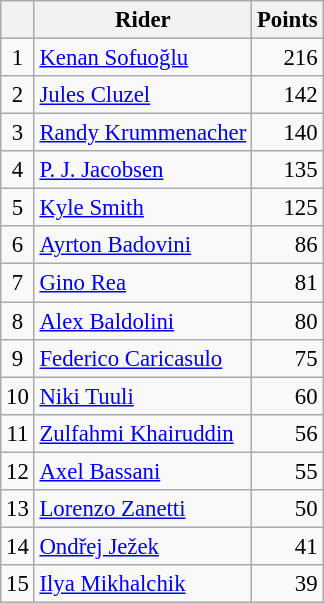<table class="wikitable" style="font-size: 95%;">
<tr>
<th></th>
<th>Rider</th>
<th>Points</th>
</tr>
<tr>
<td align=center>1</td>
<td> <a href='#'>Kenan Sofuoğlu</a></td>
<td align=right>216</td>
</tr>
<tr>
<td align=center>2</td>
<td> <a href='#'>Jules Cluzel</a></td>
<td align=right>142</td>
</tr>
<tr>
<td align=center>3</td>
<td> <a href='#'>Randy Krummenacher</a></td>
<td align=right>140</td>
</tr>
<tr>
<td align=center>4</td>
<td> <a href='#'>P. J. Jacobsen</a></td>
<td align=right>135</td>
</tr>
<tr>
<td align=center>5</td>
<td> <a href='#'>Kyle Smith</a></td>
<td align=right>125</td>
</tr>
<tr>
<td align=center>6</td>
<td> <a href='#'>Ayrton Badovini</a></td>
<td align=right>86</td>
</tr>
<tr>
<td align=center>7</td>
<td> <a href='#'>Gino Rea</a></td>
<td align=right>81</td>
</tr>
<tr>
<td align=center>8</td>
<td> <a href='#'>Alex Baldolini</a></td>
<td align=right>80</td>
</tr>
<tr>
<td align=center>9</td>
<td> <a href='#'>Federico Caricasulo</a></td>
<td align=right>75</td>
</tr>
<tr>
<td align=center>10</td>
<td> <a href='#'>Niki Tuuli</a></td>
<td align=right>60</td>
</tr>
<tr>
<td align=center>11</td>
<td> <a href='#'>Zulfahmi Khairuddin</a></td>
<td align=right>56</td>
</tr>
<tr>
<td align=center>12</td>
<td> <a href='#'>Axel Bassani</a></td>
<td align=right>55</td>
</tr>
<tr>
<td align=center>13</td>
<td> <a href='#'>Lorenzo Zanetti</a></td>
<td align=right>50</td>
</tr>
<tr>
<td align=center>14</td>
<td> <a href='#'>Ondřej Ježek</a></td>
<td align=right>41</td>
</tr>
<tr>
<td align=center>15</td>
<td> <a href='#'>Ilya Mikhalchik</a></td>
<td align=right>39</td>
</tr>
</table>
